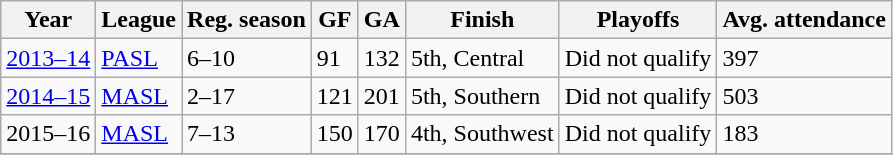<table class="wikitable">
<tr>
<th>Year</th>
<th>League</th>
<th>Reg. season</th>
<th>GF</th>
<th>GA</th>
<th>Finish</th>
<th>Playoffs</th>
<th>Avg. attendance</th>
</tr>
<tr>
<td><a href='#'>2013–14</a></td>
<td><a href='#'>PASL</a></td>
<td>6–10</td>
<td>91</td>
<td>132</td>
<td>5th, Central</td>
<td>Did not qualify</td>
<td>397</td>
</tr>
<tr .>
<td><a href='#'>2014–15</a></td>
<td><a href='#'>MASL</a></td>
<td>2–17</td>
<td>121</td>
<td>201</td>
<td>5th, Southern</td>
<td>Did not qualify</td>
<td>503</td>
</tr>
<tr .>
<td>2015–16</td>
<td><a href='#'>MASL</a></td>
<td>7–13</td>
<td>150</td>
<td>170</td>
<td>4th, Southwest</td>
<td>Did not qualify</td>
<td>183</td>
</tr>
<tr>
</tr>
</table>
